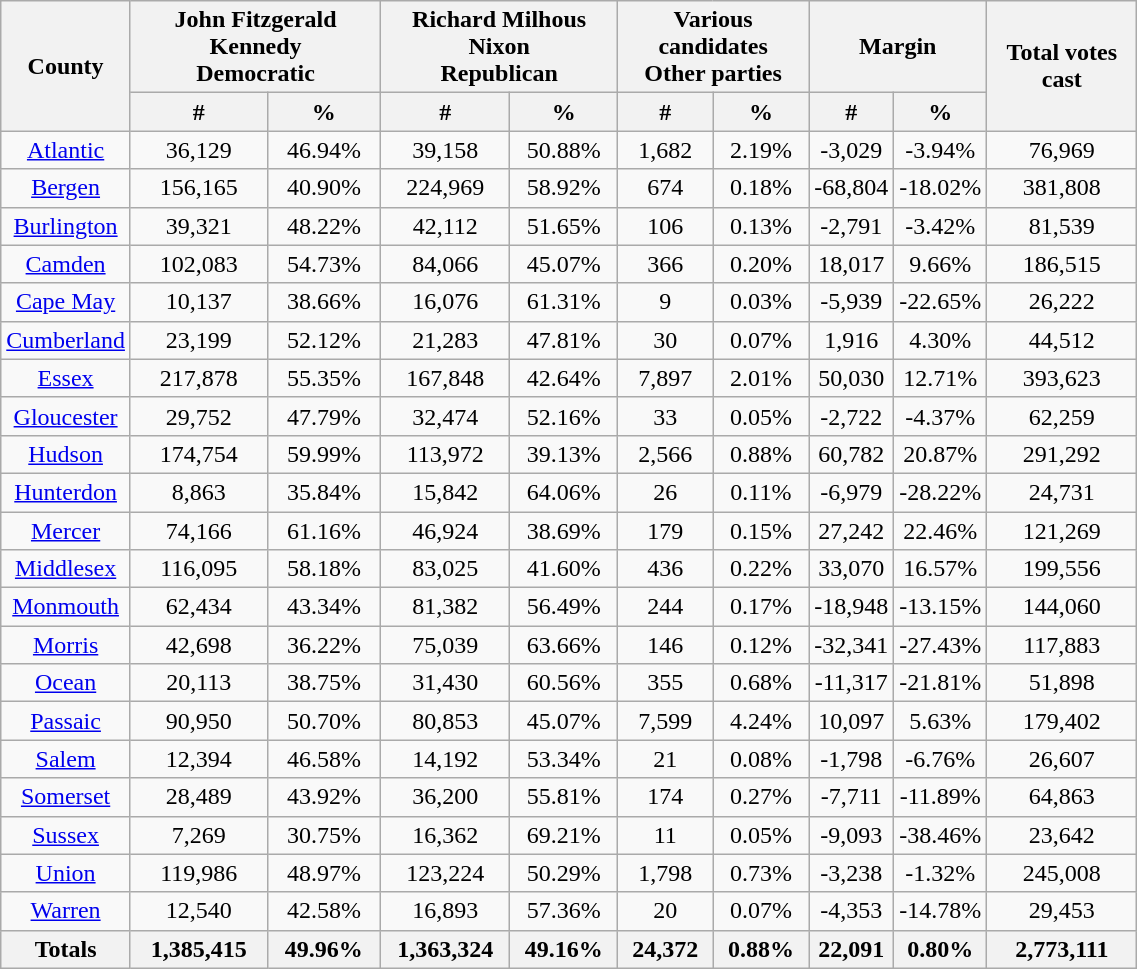<table width="60%"  class="wikitable sortable" style="text-align:center">
<tr>
<th style="text-align:center;" rowspan="2">County</th>
<th style="text-align:center;" colspan="2">John Fitzgerald Kennedy<br>Democratic</th>
<th style="text-align:center;" colspan="2">Richard Milhous Nixon<br>Republican</th>
<th style="text-align:center;" colspan="2">Various candidates<br>Other parties</th>
<th style="text-align:center;" colspan="2">Margin</th>
<th style="text-align:center;" rowspan="2">Total votes cast</th>
</tr>
<tr>
<th data-sort-type="number">#</th>
<th data-sort-type="number">%</th>
<th data-sort-type="number">#</th>
<th data-sort-type="number">%</th>
<th data-sort-type="number">#</th>
<th data-sort-type="number">%</th>
<th data-sort-type="number">#</th>
<th data-sort-type="number">%</th>
</tr>
<tr style="text-align:center;">
<td><a href='#'>Atlantic</a></td>
<td>36,129</td>
<td>46.94%</td>
<td>39,158</td>
<td>50.88%</td>
<td>1,682</td>
<td>2.19%</td>
<td>-3,029</td>
<td>-3.94%</td>
<td>76,969</td>
</tr>
<tr style="text-align:center;">
<td><a href='#'>Bergen</a></td>
<td>156,165</td>
<td>40.90%</td>
<td>224,969</td>
<td>58.92%</td>
<td>674</td>
<td>0.18%</td>
<td>-68,804</td>
<td>-18.02%</td>
<td>381,808</td>
</tr>
<tr style="text-align:center;">
<td><a href='#'>Burlington</a></td>
<td>39,321</td>
<td>48.22%</td>
<td>42,112</td>
<td>51.65%</td>
<td>106</td>
<td>0.13%</td>
<td>-2,791</td>
<td>-3.42%</td>
<td>81,539</td>
</tr>
<tr style="text-align:center;">
<td><a href='#'>Camden</a></td>
<td>102,083</td>
<td>54.73%</td>
<td>84,066</td>
<td>45.07%</td>
<td>366</td>
<td>0.20%</td>
<td>18,017</td>
<td>9.66%</td>
<td>186,515</td>
</tr>
<tr style="text-align:center;">
<td><a href='#'>Cape May</a></td>
<td>10,137</td>
<td>38.66%</td>
<td>16,076</td>
<td>61.31%</td>
<td>9</td>
<td>0.03%</td>
<td>-5,939</td>
<td>-22.65%</td>
<td>26,222</td>
</tr>
<tr style="text-align:center;">
<td><a href='#'>Cumberland</a></td>
<td>23,199</td>
<td>52.12%</td>
<td>21,283</td>
<td>47.81%</td>
<td>30</td>
<td>0.07%</td>
<td>1,916</td>
<td>4.30%</td>
<td>44,512</td>
</tr>
<tr style="text-align:center;">
<td><a href='#'>Essex</a></td>
<td>217,878</td>
<td>55.35%</td>
<td>167,848</td>
<td>42.64%</td>
<td>7,897</td>
<td>2.01%</td>
<td>50,030</td>
<td>12.71%</td>
<td>393,623</td>
</tr>
<tr style="text-align:center;">
<td><a href='#'>Gloucester</a></td>
<td>29,752</td>
<td>47.79%</td>
<td>32,474</td>
<td>52.16%</td>
<td>33</td>
<td>0.05%</td>
<td>-2,722</td>
<td>-4.37%</td>
<td>62,259</td>
</tr>
<tr style="text-align:center;">
<td><a href='#'>Hudson</a></td>
<td>174,754</td>
<td>59.99%</td>
<td>113,972</td>
<td>39.13%</td>
<td>2,566</td>
<td>0.88%</td>
<td>60,782</td>
<td>20.87%</td>
<td>291,292</td>
</tr>
<tr style="text-align:center;">
<td><a href='#'>Hunterdon</a></td>
<td>8,863</td>
<td>35.84%</td>
<td>15,842</td>
<td>64.06%</td>
<td>26</td>
<td>0.11%</td>
<td>-6,979</td>
<td>-28.22%</td>
<td>24,731</td>
</tr>
<tr style="text-align:center;">
<td><a href='#'>Mercer</a></td>
<td>74,166</td>
<td>61.16%</td>
<td>46,924</td>
<td>38.69%</td>
<td>179</td>
<td>0.15%</td>
<td>27,242</td>
<td>22.46%</td>
<td>121,269</td>
</tr>
<tr style="text-align:center;">
<td><a href='#'>Middlesex</a></td>
<td>116,095</td>
<td>58.18%</td>
<td>83,025</td>
<td>41.60%</td>
<td>436</td>
<td>0.22%</td>
<td>33,070</td>
<td>16.57%</td>
<td>199,556</td>
</tr>
<tr style="text-align:center;">
<td><a href='#'>Monmouth</a></td>
<td>62,434</td>
<td>43.34%</td>
<td>81,382</td>
<td>56.49%</td>
<td>244</td>
<td>0.17%</td>
<td>-18,948</td>
<td>-13.15%</td>
<td>144,060</td>
</tr>
<tr style="text-align:center;">
<td><a href='#'>Morris</a></td>
<td>42,698</td>
<td>36.22%</td>
<td>75,039</td>
<td>63.66%</td>
<td>146</td>
<td>0.12%</td>
<td>-32,341</td>
<td>-27.43%</td>
<td>117,883</td>
</tr>
<tr style="text-align:center;">
<td><a href='#'>Ocean</a></td>
<td>20,113</td>
<td>38.75%</td>
<td>31,430</td>
<td>60.56%</td>
<td>355</td>
<td>0.68%</td>
<td>-11,317</td>
<td>-21.81%</td>
<td>51,898</td>
</tr>
<tr style="text-align:center;">
<td><a href='#'>Passaic</a></td>
<td>90,950</td>
<td>50.70%</td>
<td>80,853</td>
<td>45.07%</td>
<td>7,599</td>
<td>4.24%</td>
<td>10,097</td>
<td>5.63%</td>
<td>179,402</td>
</tr>
<tr style="text-align:center;">
<td><a href='#'>Salem</a></td>
<td>12,394</td>
<td>46.58%</td>
<td>14,192</td>
<td>53.34%</td>
<td>21</td>
<td>0.08%</td>
<td>-1,798</td>
<td>-6.76%</td>
<td>26,607</td>
</tr>
<tr style="text-align:center;">
<td><a href='#'>Somerset</a></td>
<td>28,489</td>
<td>43.92%</td>
<td>36,200</td>
<td>55.81%</td>
<td>174</td>
<td>0.27%</td>
<td>-7,711</td>
<td>-11.89%</td>
<td>64,863</td>
</tr>
<tr style="text-align:center;">
<td><a href='#'>Sussex</a></td>
<td>7,269</td>
<td>30.75%</td>
<td>16,362</td>
<td>69.21%</td>
<td>11</td>
<td>0.05%</td>
<td>-9,093</td>
<td>-38.46%</td>
<td>23,642</td>
</tr>
<tr style="text-align:center;">
<td><a href='#'>Union</a></td>
<td>119,986</td>
<td>48.97%</td>
<td>123,224</td>
<td>50.29%</td>
<td>1,798</td>
<td>0.73%</td>
<td>-3,238</td>
<td>-1.32%</td>
<td>245,008</td>
</tr>
<tr style="text-align:center;">
<td><a href='#'>Warren</a></td>
<td>12,540</td>
<td>42.58%</td>
<td>16,893</td>
<td>57.36%</td>
<td>20</td>
<td>0.07%</td>
<td>-4,353</td>
<td>-14.78%</td>
<td>29,453</td>
</tr>
<tr style="text-align:center;">
<th>Totals</th>
<th>1,385,415</th>
<th>49.96%</th>
<th>1,363,324</th>
<th>49.16%</th>
<th>24,372</th>
<th>0.88%</th>
<th>22,091</th>
<th>0.80%</th>
<th>2,773,111</th>
</tr>
</table>
